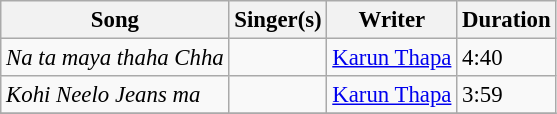<table class="wikitable" style="font-size:95%;">
<tr>
<th>Song</th>
<th>Singer(s)</th>
<th>Writer</th>
<th>Duration</th>
</tr>
<tr>
<td><em>Na ta maya thaha Chha</em></td>
<td></td>
<td><a href='#'>Karun Thapa</a></td>
<td>4:40</td>
</tr>
<tr>
<td><em>Kohi Neelo Jeans ma</em></td>
<td></td>
<td><a href='#'>Karun Thapa</a></td>
<td>3:59</td>
</tr>
<tr>
</tr>
</table>
